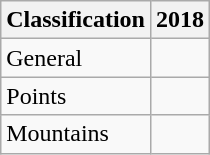<table class="wikitable">
<tr>
<th>Classification</th>
<th>2018</th>
</tr>
<tr>
<td>General</td>
<td colspan=1 align=center></td>
</tr>
<tr>
<td>Points</td>
<td colspan=1 align=center></td>
</tr>
<tr>
<td>Mountains</td>
<td colspan=1 align=center></td>
</tr>
</table>
